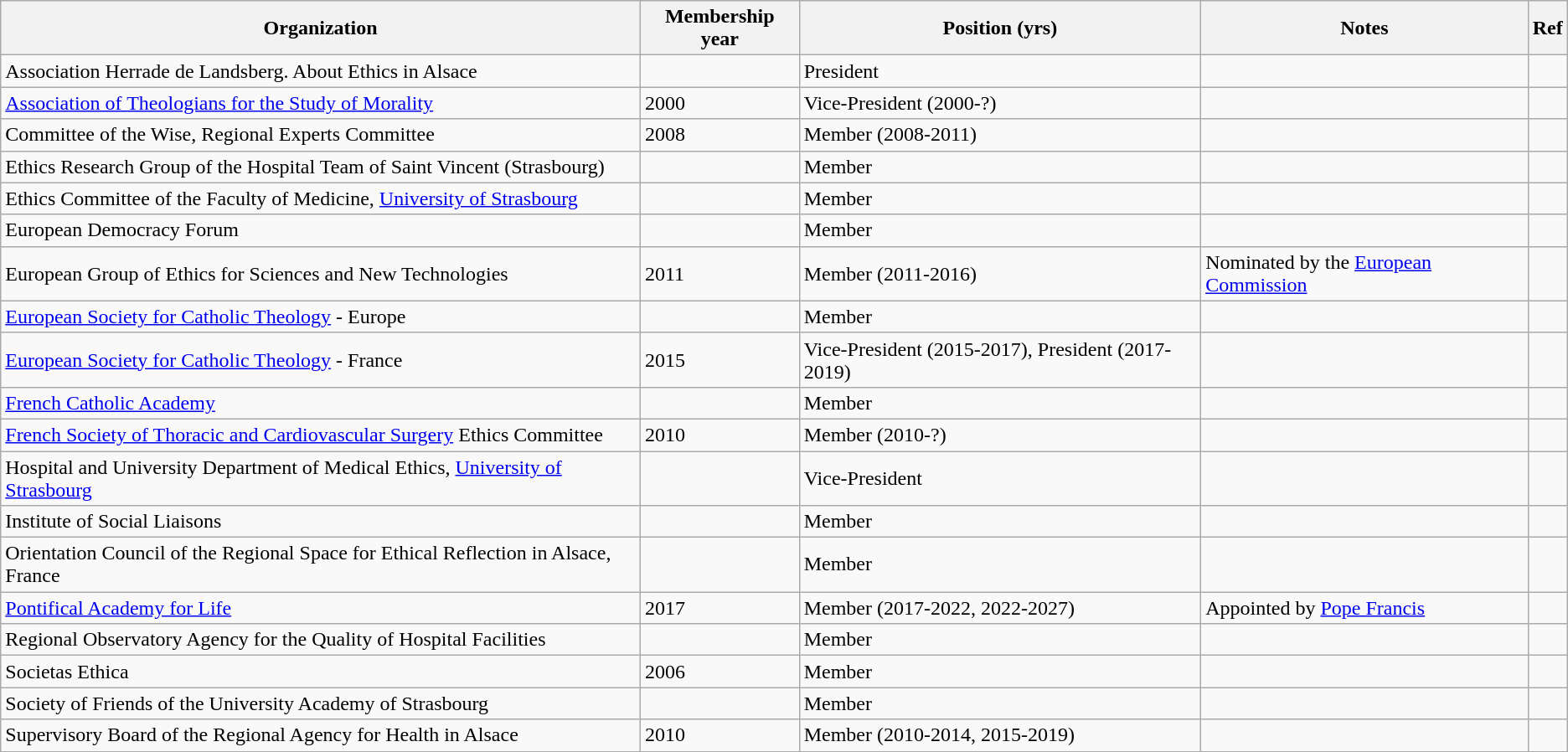<table class="wikitable sortable">
<tr>
<th>Organization</th>
<th>Membership year</th>
<th>Position (yrs)</th>
<th>Notes</th>
<th class="unsortable">Ref</th>
</tr>
<tr>
<td>Association Herrade de Landsberg. About Ethics in Alsace</td>
<td></td>
<td>President</td>
<td></td>
<td></td>
</tr>
<tr>
<td><a href='#'>Association of Theologians for the Study of Morality</a></td>
<td>2000</td>
<td>Vice-President (2000-?)</td>
<td></td>
<td></td>
</tr>
<tr>
<td>Committee of the Wise, Regional Experts Committee</td>
<td>2008</td>
<td>Member (2008-2011)</td>
<td></td>
<td></td>
</tr>
<tr>
<td>Ethics Research Group of the Hospital Team of Saint Vincent (Strasbourg)</td>
<td></td>
<td>Member</td>
<td></td>
<td></td>
</tr>
<tr>
<td>Ethics Committee of the Faculty of Medicine, <a href='#'>University of Strasbourg</a></td>
<td></td>
<td>Member</td>
<td></td>
<td></td>
</tr>
<tr>
<td>European Democracy Forum</td>
<td></td>
<td>Member</td>
<td></td>
<td></td>
</tr>
<tr>
<td>European Group of Ethics for Sciences and New Technologies</td>
<td>2011</td>
<td>Member (2011-2016)</td>
<td>Nominated by the <a href='#'>European Commission</a></td>
<td></td>
</tr>
<tr>
<td><a href='#'>European Society for Catholic Theology</a> - Europe</td>
<td></td>
<td>Member</td>
<td></td>
<td></td>
</tr>
<tr>
<td><a href='#'>European Society for Catholic Theology</a> - France</td>
<td>2015</td>
<td>Vice-President (2015-2017), President (2017-2019)</td>
<td></td>
<td></td>
</tr>
<tr>
<td><a href='#'>French Catholic Academy</a></td>
<td></td>
<td>Member</td>
<td></td>
<td></td>
</tr>
<tr>
<td><a href='#'>French Society of Thoracic and Cardiovascular Surgery</a> Ethics Committee</td>
<td>2010</td>
<td>Member (2010-?)</td>
<td></td>
<td></td>
</tr>
<tr>
<td>Hospital and University Department of Medical Ethics, <a href='#'>University of Strasbourg</a></td>
<td></td>
<td>Vice-President</td>
<td></td>
<td></td>
</tr>
<tr>
<td>Institute of Social Liaisons</td>
<td></td>
<td>Member</td>
<td></td>
<td></td>
</tr>
<tr>
<td>Orientation Council of the Regional Space for Ethical Reflection in Alsace, France</td>
<td></td>
<td>Member</td>
<td></td>
<td></td>
</tr>
<tr>
<td><a href='#'>Pontifical Academy for Life</a></td>
<td>2017</td>
<td>Member (2017-2022, 2022-2027)</td>
<td>Appointed by <a href='#'>Pope Francis</a></td>
<td></td>
</tr>
<tr>
<td>Regional Observatory Agency for the Quality of Hospital Facilities</td>
<td></td>
<td>Member</td>
<td></td>
<td></td>
</tr>
<tr>
<td>Societas Ethica</td>
<td>2006</td>
<td>Member</td>
<td></td>
<td></td>
</tr>
<tr>
<td>Society of Friends of the University Academy of Strasbourg</td>
<td></td>
<td>Member</td>
<td></td>
<td></td>
</tr>
<tr>
<td>Supervisory Board of the Regional Agency for Health in Alsace</td>
<td>2010</td>
<td>Member (2010-2014, 2015-2019)</td>
<td></td>
<td></td>
</tr>
<tr>
</tr>
</table>
